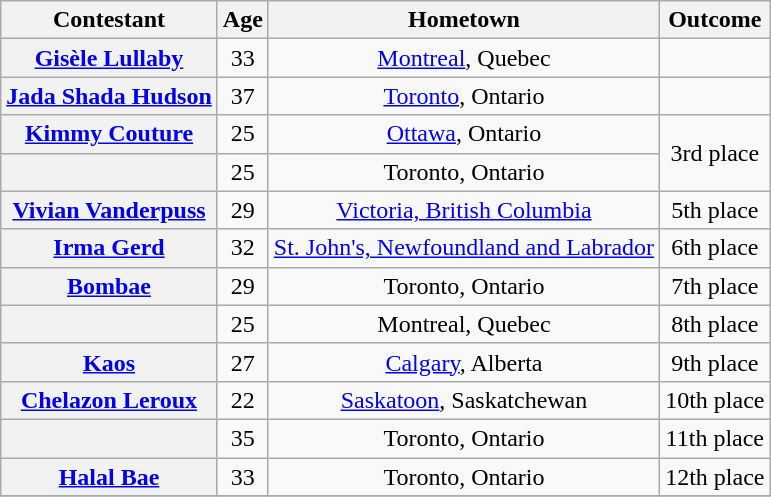<table class="wikitable sortable" style="text-align:center">
<tr>
<th scope="col">Contestant</th>
<th scope="col">Age</th>
<th scope="col">Hometown</th>
<th scope="col">Outcome</th>
</tr>
<tr>
<th scope="row"><a href='#'>Gisèle Lullaby</a></th>
<td>33</td>
<td><a href='#'>Montreal</a>, Quebec</td>
<td></td>
</tr>
<tr>
<th scope="row" nowrap><a href='#'>Jada Shada Hudson</a></th>
<td>37</td>
<td><a href='#'>Toronto</a>, Ontario</td>
<td></td>
</tr>
<tr>
<th scope="row"><a href='#'>Kimmy Couture</a></th>
<td>25</td>
<td><a href='#'>Ottawa</a>, Ontario</td>
<td rowspan="2">3rd place</td>
</tr>
<tr>
<th scope="row"></th>
<td>25</td>
<td>Toronto, Ontario</td>
</tr>
<tr>
<th scope="row"><a href='#'>Vivian Vanderpuss</a></th>
<td>29</td>
<td><a href='#'>Victoria, British Columbia</a></td>
<td>5th place</td>
</tr>
<tr>
<th scope="row"><a href='#'>Irma Gerd</a></th>
<td>32</td>
<td nowrap><a href='#'>St. John's, Newfoundland and Labrador</a></td>
<td>6th place</td>
</tr>
<tr>
<th scope="row"><a href='#'>Bombae</a></th>
<td>29</td>
<td>Toronto, Ontario</td>
<td>7th place</td>
</tr>
<tr>
<th scope="row"></th>
<td>25</td>
<td>Montreal, Quebec</td>
<td>8th place</td>
</tr>
<tr>
<th scope="row"><a href='#'>Kaos</a></th>
<td>27</td>
<td><a href='#'>Calgary</a>, Alberta</td>
<td>9th place</td>
</tr>
<tr>
<th scope="row"><a href='#'>Chelazon Leroux</a></th>
<td>22</td>
<td><a href='#'>Saskatoon</a>, Saskatchewan</td>
<td>10th place</td>
</tr>
<tr>
<th scope="row"></th>
<td>35</td>
<td>Toronto, Ontario</td>
<td>11th place</td>
</tr>
<tr>
<th scope="row"><a href='#'>Halal Bae</a></th>
<td>33</td>
<td>Toronto, Ontario</td>
<td>12th place</td>
</tr>
<tr>
</tr>
</table>
